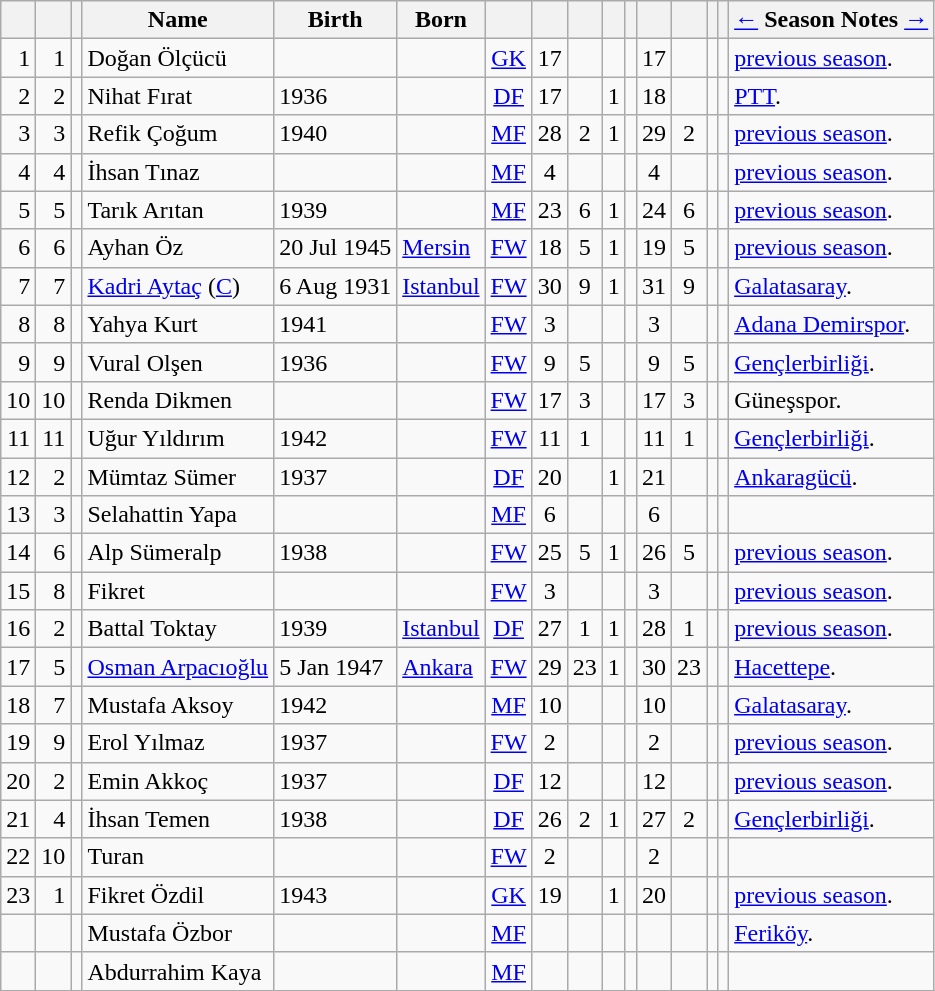<table class="wikitable sortable">
<tr>
<th></th>
<th></th>
<th></th>
<th>Name</th>
<th>Birth</th>
<th>Born</th>
<th></th>
<th></th>
<th></th>
<th></th>
<th></th>
<th></th>
<th></th>
<th></th>
<th></th>
<th><a href='#'>←</a> Season Notes <a href='#'>→</a></th>
</tr>
<tr>
<td align="right">1</td>
<td align="right">1</td>
<td></td>
<td>Doğan Ölçücü</td>
<td></td>
<td></td>
<td align="center"><a href='#'>GK</a></td>
<td align="center">17</td>
<td></td>
<td></td>
<td></td>
<td align="center">17</td>
<td></td>
<td></td>
<td></td>
<td> <a href='#'>previous season</a>.</td>
</tr>
<tr>
<td align="right">2</td>
<td align="right">2</td>
<td></td>
<td>Nihat Fırat</td>
<td>1936</td>
<td></td>
<td align="center"><a href='#'>DF</a></td>
<td align="center">17</td>
<td></td>
<td align="center">1</td>
<td></td>
<td align="center">18</td>
<td></td>
<td></td>
<td></td>
<td> <a href='#'>PTT</a>.</td>
</tr>
<tr>
<td align="right">3</td>
<td align="right">3</td>
<td></td>
<td>Refik Çoğum</td>
<td>1940</td>
<td></td>
<td align="center"><a href='#'>MF</a></td>
<td align="center">28</td>
<td align="center">2</td>
<td align="center">1</td>
<td></td>
<td align="center">29</td>
<td align="center">2</td>
<td></td>
<td></td>
<td> <a href='#'>previous season</a>.</td>
</tr>
<tr>
<td align="right">4</td>
<td align="right">4</td>
<td></td>
<td>İhsan Tınaz</td>
<td></td>
<td></td>
<td align="center"><a href='#'>MF</a></td>
<td align="center">4</td>
<td></td>
<td></td>
<td></td>
<td align="center">4</td>
<td></td>
<td></td>
<td></td>
<td> <a href='#'>previous season</a>.</td>
</tr>
<tr>
<td align="right">5</td>
<td align="right">5</td>
<td></td>
<td>Tarık Arıtan</td>
<td>1939</td>
<td></td>
<td align="center"><a href='#'>MF</a></td>
<td align="center">23</td>
<td align="center">6</td>
<td align="center">1</td>
<td></td>
<td align="center">24</td>
<td align="center">6</td>
<td></td>
<td></td>
<td> <a href='#'>previous season</a>.</td>
</tr>
<tr>
<td align="right">6</td>
<td align="right">6</td>
<td></td>
<td>Ayhan Öz</td>
<td>20 Jul 1945</td>
<td><a href='#'>Mersin</a></td>
<td align="center"><a href='#'>FW</a></td>
<td align="center">18</td>
<td align="center">5</td>
<td align="center">1</td>
<td></td>
<td align="center">19</td>
<td align="center">5</td>
<td></td>
<td></td>
<td> <a href='#'>previous season</a>.</td>
</tr>
<tr>
<td align="right">7</td>
<td align="right">7</td>
<td></td>
<td><a href='#'>Kadri Aytaç</a> (<a href='#'>C</a>)</td>
<td>6 Aug 1931</td>
<td><a href='#'>Istanbul</a></td>
<td align="center"><a href='#'>FW</a></td>
<td align="center">30</td>
<td align="center">9</td>
<td align="center">1</td>
<td></td>
<td align="center">31</td>
<td align="center">9</td>
<td></td>
<td></td>
<td> <a href='#'>Galatasaray</a>.</td>
</tr>
<tr>
<td align="right">8</td>
<td align="right">8</td>
<td></td>
<td>Yahya Kurt</td>
<td>1941</td>
<td></td>
<td align="center"><a href='#'>FW</a></td>
<td align="center">3</td>
<td></td>
<td></td>
<td></td>
<td align="center">3</td>
<td></td>
<td></td>
<td></td>
<td> <a href='#'>Adana Demirspor</a>.</td>
</tr>
<tr>
<td align="right">9</td>
<td align="right">9</td>
<td></td>
<td>Vural Olşen</td>
<td>1936</td>
<td></td>
<td align="center"><a href='#'>FW</a></td>
<td align="center">9</td>
<td align="center">5</td>
<td></td>
<td></td>
<td align="center">9</td>
<td align="center">5</td>
<td></td>
<td></td>
<td> <a href='#'>Gençlerbirliği</a>.</td>
</tr>
<tr>
<td align="right">10</td>
<td align="right">10</td>
<td></td>
<td>Renda Dikmen</td>
<td></td>
<td></td>
<td align="center"><a href='#'>FW</a></td>
<td align="center">17</td>
<td align="center">3</td>
<td></td>
<td></td>
<td align="center">17</td>
<td align="center">3</td>
<td></td>
<td></td>
<td> Güneşspor.</td>
</tr>
<tr>
<td align="right">11</td>
<td align="right">11</td>
<td></td>
<td>Uğur Yıldırım</td>
<td>1942</td>
<td></td>
<td align="center"><a href='#'>FW</a></td>
<td align="center">11</td>
<td align="center">1</td>
<td></td>
<td></td>
<td align="center">11</td>
<td align="center">1</td>
<td></td>
<td></td>
<td> <a href='#'>Gençlerbirliği</a>.</td>
</tr>
<tr>
<td align="right">12</td>
<td align="right">2</td>
<td></td>
<td>Mümtaz Sümer</td>
<td>1937</td>
<td></td>
<td align="center"><a href='#'>DF</a></td>
<td align="center">20</td>
<td></td>
<td align="center">1</td>
<td></td>
<td align="center">21</td>
<td></td>
<td></td>
<td></td>
<td> <a href='#'>Ankaragücü</a>.</td>
</tr>
<tr>
<td align="right">13</td>
<td align="right">3</td>
<td></td>
<td>Selahattin Yapa</td>
<td></td>
<td></td>
<td align="center"><a href='#'>MF</a></td>
<td align="center">6</td>
<td></td>
<td></td>
<td></td>
<td align="center">6</td>
<td></td>
<td></td>
<td></td>
<td> </td>
</tr>
<tr>
<td align="right">14</td>
<td align="right">6</td>
<td></td>
<td>Alp Sümeralp</td>
<td>1938</td>
<td></td>
<td align="center"><a href='#'>FW</a></td>
<td align="center">25</td>
<td align="center">5</td>
<td align="center">1</td>
<td></td>
<td align="center">26</td>
<td align="center">5</td>
<td></td>
<td></td>
<td> <a href='#'>previous season</a>.</td>
</tr>
<tr>
<td align="right">15</td>
<td align="right">8</td>
<td></td>
<td>Fikret</td>
<td></td>
<td></td>
<td align="center"><a href='#'>FW</a></td>
<td align="center">3</td>
<td></td>
<td></td>
<td></td>
<td align="center">3</td>
<td></td>
<td></td>
<td></td>
<td> <a href='#'>previous season</a>.</td>
</tr>
<tr>
<td align="right">16</td>
<td align="right">2</td>
<td></td>
<td>Battal Toktay</td>
<td>1939</td>
<td><a href='#'>Istanbul</a></td>
<td align="center"><a href='#'>DF</a></td>
<td align="center">27</td>
<td align="center">1</td>
<td align="center">1</td>
<td></td>
<td align="center">28</td>
<td align="center">1</td>
<td></td>
<td></td>
<td> <a href='#'>previous season</a>.</td>
</tr>
<tr>
<td align="right">17</td>
<td align="right">5</td>
<td></td>
<td><a href='#'>Osman Arpacıoğlu</a></td>
<td>5 Jan 1947</td>
<td><a href='#'>Ankara</a></td>
<td align="center"><a href='#'>FW</a></td>
<td align="center">29</td>
<td align="center">23</td>
<td align="center">1</td>
<td></td>
<td align="center">30</td>
<td align="center">23</td>
<td></td>
<td></td>
<td> <a href='#'>Hacettepe</a>.</td>
</tr>
<tr>
<td align="right">18</td>
<td align="right">7</td>
<td></td>
<td>Mustafa Aksoy</td>
<td>1942</td>
<td></td>
<td align="center"><a href='#'>MF</a></td>
<td align="center">10</td>
<td></td>
<td></td>
<td></td>
<td align="center">10</td>
<td></td>
<td></td>
<td></td>
<td> <a href='#'>Galatasaray</a>.</td>
</tr>
<tr>
<td align="right">19</td>
<td align="right">9</td>
<td></td>
<td>Erol Yılmaz</td>
<td>1937</td>
<td></td>
<td align="center"><a href='#'>FW</a></td>
<td align="center">2</td>
<td></td>
<td></td>
<td></td>
<td align="center">2</td>
<td></td>
<td></td>
<td></td>
<td> <a href='#'>previous season</a>.</td>
</tr>
<tr>
<td align="right">20</td>
<td align="right">2</td>
<td></td>
<td>Emin Akkoç</td>
<td>1937</td>
<td></td>
<td align="center"><a href='#'>DF</a></td>
<td align="center">12</td>
<td></td>
<td></td>
<td></td>
<td align="center">12</td>
<td></td>
<td></td>
<td></td>
<td> <a href='#'>previous season</a>.</td>
</tr>
<tr>
<td align="right">21</td>
<td align="right">4</td>
<td></td>
<td>İhsan Temen</td>
<td>1938</td>
<td></td>
<td align="center"><a href='#'>DF</a></td>
<td align="center">26</td>
<td align="center">2</td>
<td align="center">1</td>
<td></td>
<td align="center">27</td>
<td align="center">2</td>
<td></td>
<td></td>
<td> <a href='#'>Gençlerbirliği</a>.</td>
</tr>
<tr>
<td align="right">22</td>
<td align="right">10</td>
<td></td>
<td>Turan</td>
<td></td>
<td></td>
<td align="center"><a href='#'>FW</a></td>
<td align="center">2</td>
<td></td>
<td></td>
<td></td>
<td align="center">2</td>
<td></td>
<td></td>
<td></td>
<td></td>
</tr>
<tr>
<td align="right">23</td>
<td align="right">1</td>
<td></td>
<td>Fikret Özdil</td>
<td>1943</td>
<td></td>
<td align="center"><a href='#'>GK</a></td>
<td align="center">19</td>
<td></td>
<td align="center">1</td>
<td></td>
<td align="center">20</td>
<td></td>
<td></td>
<td></td>
<td> <a href='#'>previous season</a>.</td>
</tr>
<tr>
<td align="right"></td>
<td align="right"></td>
<td></td>
<td>Mustafa Özbor</td>
<td></td>
<td></td>
<td align="center"><a href='#'>MF</a></td>
<td></td>
<td></td>
<td></td>
<td></td>
<td></td>
<td></td>
<td></td>
<td></td>
<td> <a href='#'>Feriköy</a>.</td>
</tr>
<tr>
<td align="right"></td>
<td align="right"></td>
<td></td>
<td>Abdurrahim Kaya</td>
<td></td>
<td></td>
<td align="center"><a href='#'>MF</a></td>
<td></td>
<td></td>
<td></td>
<td></td>
<td></td>
<td></td>
<td></td>
<td></td>
<td></td>
</tr>
</table>
